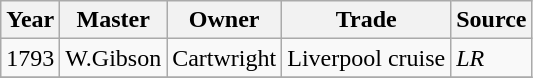<table class=" wikitable">
<tr>
<th>Year</th>
<th>Master</th>
<th>Owner</th>
<th>Trade</th>
<th>Source</th>
</tr>
<tr>
<td>1793</td>
<td>W.Gibson</td>
<td>Cartwright</td>
<td>Liverpool cruise</td>
<td><em>LR</em></td>
</tr>
<tr>
</tr>
</table>
